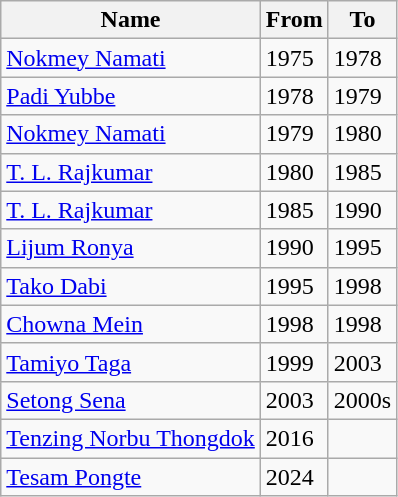<table class="wikitable sortable">
<tr>
<th>Name</th>
<th>From</th>
<th>To</th>
</tr>
<tr>
<td><a href='#'>Nokmey Namati</a></td>
<td>1975</td>
<td>1978</td>
</tr>
<tr>
<td><a href='#'>Padi Yubbe</a></td>
<td>1978</td>
<td>1979</td>
</tr>
<tr>
<td><a href='#'>Nokmey Namati</a></td>
<td>1979</td>
<td>1980</td>
</tr>
<tr>
<td><a href='#'>T. L. Rajkumar</a></td>
<td>1980</td>
<td>1985</td>
</tr>
<tr>
<td><a href='#'>T. L. Rajkumar</a></td>
<td>1985</td>
<td>1990</td>
</tr>
<tr>
<td><a href='#'>Lijum Ronya</a></td>
<td>1990</td>
<td>1995</td>
</tr>
<tr>
<td><a href='#'>Tako Dabi</a></td>
<td>1995</td>
<td>1998</td>
</tr>
<tr>
<td><a href='#'>Chowna Mein</a></td>
<td>1998</td>
<td>1998</td>
</tr>
<tr>
<td><a href='#'>Tamiyo Taga</a></td>
<td>1999</td>
<td>2003</td>
</tr>
<tr>
<td><a href='#'>Setong Sena</a></td>
<td>2003</td>
<td>2000s</td>
</tr>
<tr>
<td><a href='#'>Tenzing Norbu Thongdok</a></td>
<td>2016</td>
<td></td>
</tr>
<tr>
<td><a href='#'>Tesam Pongte</a></td>
<td>2024</td>
<td></td>
</tr>
</table>
